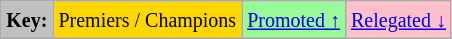<table class="wikitable">
<tr>
<td style="background:Silver;"><small><strong>Key:</strong></small></td>
<td style="background:Gold;"><small>Premiers / Champions</small></td>
<td style="background:PaleGreen;"><small><a href='#'>Promoted ↑</a></small></td>
<td style="background:Pink;"><small><a href='#'>Relegated ↓</a></small></td>
</tr>
</table>
